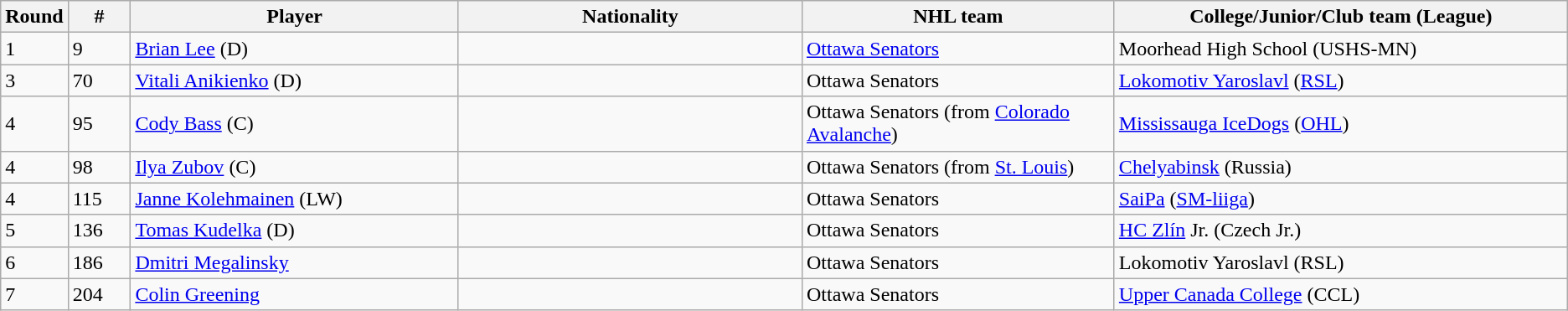<table class="wikitable">
<tr align="center">
<th bgcolor="#DDDDFF" width="4.0%">Round</th>
<th bgcolor="#DDDDFF" width="4.0%">#</th>
<th bgcolor="#DDDDFF" width="21.0%">Player</th>
<th bgcolor="#DDDDFF" width="22.0%">Nationality</th>
<th bgcolor="#DDDDFF" width="20.0%">NHL team</th>
<th bgcolor="#DDDDFF" width="100.0%">College/Junior/Club team (League)</th>
</tr>
<tr>
<td>1</td>
<td>9</td>
<td><a href='#'>Brian Lee</a> (D)</td>
<td></td>
<td><a href='#'>Ottawa Senators</a></td>
<td>Moorhead High School (USHS-MN)</td>
</tr>
<tr>
<td>3</td>
<td>70</td>
<td><a href='#'>Vitali Anikienko</a> (D)</td>
<td></td>
<td>Ottawa Senators</td>
<td><a href='#'>Lokomotiv Yaroslavl</a> (<a href='#'>RSL</a>)</td>
</tr>
<tr>
<td>4</td>
<td>95</td>
<td><a href='#'>Cody Bass</a> (C)</td>
<td></td>
<td>Ottawa Senators (from <a href='#'>Colorado Avalanche</a>)</td>
<td><a href='#'>Mississauga IceDogs</a> (<a href='#'>OHL</a>)</td>
</tr>
<tr>
<td>4</td>
<td>98</td>
<td><a href='#'>Ilya Zubov</a> (C)</td>
<td></td>
<td>Ottawa Senators (from <a href='#'>St. Louis</a>)</td>
<td><a href='#'>Chelyabinsk</a> (Russia)</td>
</tr>
<tr>
<td>4</td>
<td>115</td>
<td><a href='#'>Janne Kolehmainen</a> (LW)</td>
<td></td>
<td>Ottawa Senators</td>
<td><a href='#'>SaiPa</a> (<a href='#'>SM-liiga</a>)</td>
</tr>
<tr>
<td>5</td>
<td>136</td>
<td><a href='#'>Tomas Kudelka</a> (D)</td>
<td></td>
<td>Ottawa Senators</td>
<td><a href='#'>HC Zlín</a> Jr. (Czech Jr.)</td>
</tr>
<tr>
<td>6</td>
<td>186</td>
<td><a href='#'>Dmitri Megalinsky</a></td>
<td></td>
<td>Ottawa Senators</td>
<td>Lokomotiv Yaroslavl (RSL)</td>
</tr>
<tr>
<td>7</td>
<td>204</td>
<td><a href='#'>Colin Greening</a></td>
<td></td>
<td>Ottawa Senators</td>
<td><a href='#'>Upper Canada College</a> (CCL)</td>
</tr>
</table>
